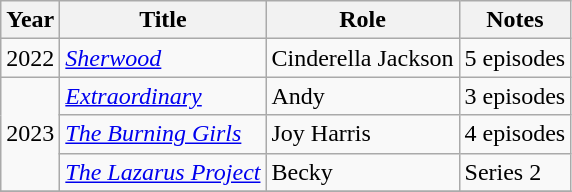<table class="wikitable sortable">
<tr>
<th>Year</th>
<th>Title</th>
<th>Role</th>
<th class="unsortable">Notes</th>
</tr>
<tr>
<td>2022</td>
<td><em><a href='#'>Sherwood</a></em></td>
<td>Cinderella Jackson</td>
<td>5 episodes</td>
</tr>
<tr>
<td rowspan="3">2023</td>
<td><em><a href='#'>Extraordinary</a></em></td>
<td>Andy</td>
<td>3 episodes</td>
</tr>
<tr>
<td><em><a href='#'>The Burning Girls</a></em></td>
<td>Joy Harris</td>
<td>4 episodes</td>
</tr>
<tr>
<td><em><a href='#'>The Lazarus Project</a></em></td>
<td>Becky</td>
<td>Series 2</td>
</tr>
<tr>
</tr>
</table>
